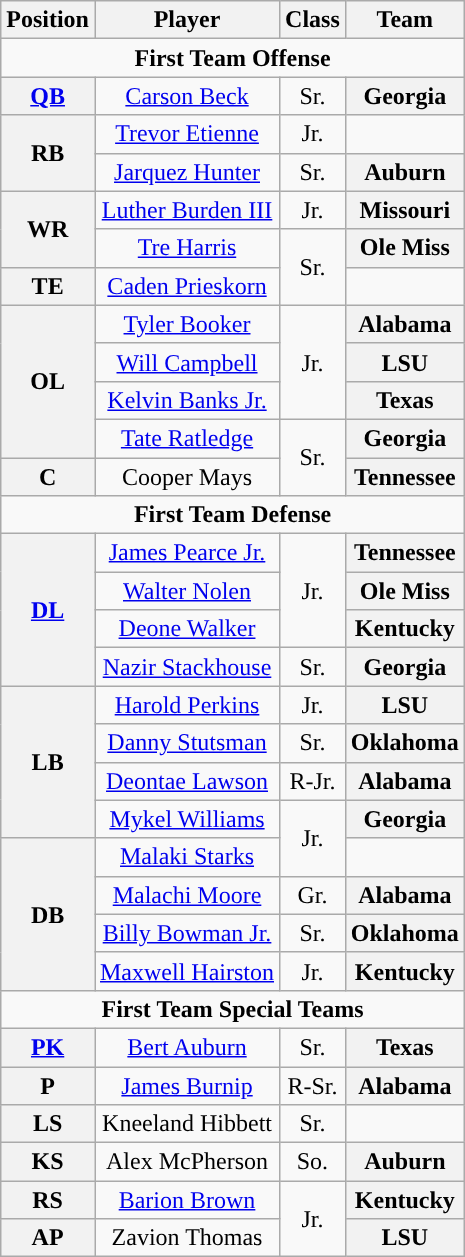<table class="wikitable">
<tr>
<th>Position</th>
<th>Player</th>
<th>Class</th>
<th>Team</th>
</tr>
<tr>
<td colspan="4" style="text-align:center; "><strong>First Team Offense</strong></td>
</tr>
<tr style="text-align:center;">
<th rowspan="1"><a href='#'>QB</a></th>
<td><a href='#'>Carson Beck</a></td>
<td>Sr.</td>
<th>Georgia</th>
</tr>
<tr style="text-align:center;">
<th rowspan="2">RB</th>
<td><a href='#'>Trevor Etienne</a></td>
<td>Jr.</td>
</tr>
<tr style="text-align:center;">
<td><a href='#'>Jarquez Hunter</a></td>
<td>Sr.</td>
<th>Auburn</th>
</tr>
<tr style="text-align:center;">
<th rowspan="2">WR</th>
<td><a href='#'>Luther Burden III</a></td>
<td>Jr.</td>
<th>Missouri</th>
</tr>
<tr style="text-align:center;">
<td><a href='#'>Tre Harris</a></td>
<td rowspan=2>Sr.</td>
<th>Ole Miss</th>
</tr>
<tr style="text-align:center;">
<th>TE</th>
<td><a href='#'>Caden Prieskorn</a></td>
</tr>
<tr style="text-align:center;">
<th rowspan=4>OL</th>
<td><a href='#'>Tyler Booker</a></td>
<td rowspan=3>Jr.</td>
<th>Alabama</th>
</tr>
<tr style="text-align:center;">
<td><a href='#'>Will Campbell</a></td>
<th>LSU</th>
</tr>
<tr style="text-align:center;">
<td><a href='#'>Kelvin Banks Jr.</a></td>
<th>Texas</th>
</tr>
<tr style="text-align:center;">
<td><a href='#'>Tate Ratledge</a></td>
<td rowspan=2>Sr.</td>
<th>Georgia</th>
</tr>
<tr style="text-align:center;">
<th>C</th>
<td>Cooper Mays</td>
<th>Tennessee</th>
</tr>
<tr style="text-align:center;">
<td colspan="4" style="text-align:center; "><strong>First Team Defense</strong></td>
</tr>
<tr style="text-align:center;">
<th rowspan="4"><a href='#'>DL</a></th>
<td><a href='#'>James Pearce Jr.</a></td>
<td rowspan=3>Jr.</td>
<th>Tennessee</th>
</tr>
<tr style="text-align:center;">
<td><a href='#'>Walter Nolen</a></td>
<th>Ole Miss</th>
</tr>
<tr style="text-align:center;">
<td><a href='#'>Deone Walker</a></td>
<th>Kentucky</th>
</tr>
<tr style="text-align:center;">
<td><a href='#'>Nazir Stackhouse</a></td>
<td>Sr.</td>
<th>Georgia</th>
</tr>
<tr style="text-align:center;">
<th rowspan="4">LB</th>
<td><a href='#'>Harold Perkins</a></td>
<td>Jr.</td>
<th>LSU</th>
</tr>
<tr style="text-align:center;">
<td><a href='#'>Danny Stutsman</a></td>
<td>Sr.</td>
<th>Oklahoma</th>
</tr>
<tr style="text-align:center;">
<td><a href='#'>Deontae Lawson</a></td>
<td>R-Jr.</td>
<th>Alabama</th>
</tr>
<tr style="text-align:center;">
<td><a href='#'>Mykel Williams</a></td>
<td rowspan=2>Jr.</td>
<th>Georgia</th>
</tr>
<tr style="text-align:center;">
<th rowspan="4">DB</th>
<td><a href='#'>Malaki Starks</a></td>
</tr>
<tr style="text-align:center;">
<td><a href='#'>Malachi Moore</a></td>
<td>Gr.</td>
<th>Alabama</th>
</tr>
<tr style="text-align:center;">
<td><a href='#'>Billy Bowman Jr.</a></td>
<td>Sr.</td>
<th>Oklahoma</th>
</tr>
<tr style="text-align:center;">
<td><a href='#'>Maxwell Hairston</a></td>
<td>Jr.</td>
<th>Kentucky</th>
</tr>
<tr>
<td colspan="4" style="text-align:center; "><strong>First Team Special Teams</strong></td>
</tr>
<tr style="text-align:center;">
<th rowspan="1"><a href='#'>PK</a></th>
<td><a href='#'>Bert Auburn</a></td>
<td>Sr.</td>
<th>Texas</th>
</tr>
<tr style="text-align:center;">
<th>P</th>
<td><a href='#'>James Burnip</a></td>
<td>R-Sr.</td>
<th>Alabama</th>
</tr>
<tr style="text-align:center;">
<th>LS</th>
<td>Kneeland Hibbett</td>
<td>Sr.</td>
</tr>
<tr style="text-align:center;">
<th>KS</th>
<td>Alex McPherson</td>
<td>So.</td>
<th>Auburn</th>
</tr>
<tr style="text-align:center;">
<th>RS</th>
<td><a href='#'>Barion Brown</a></td>
<td rowspan=2>Jr.</td>
<th>Kentucky</th>
</tr>
<tr style="text-align:center;">
<th>AP</th>
<td>Zavion Thomas</td>
<th>LSU</th>
</tr>
</table>
